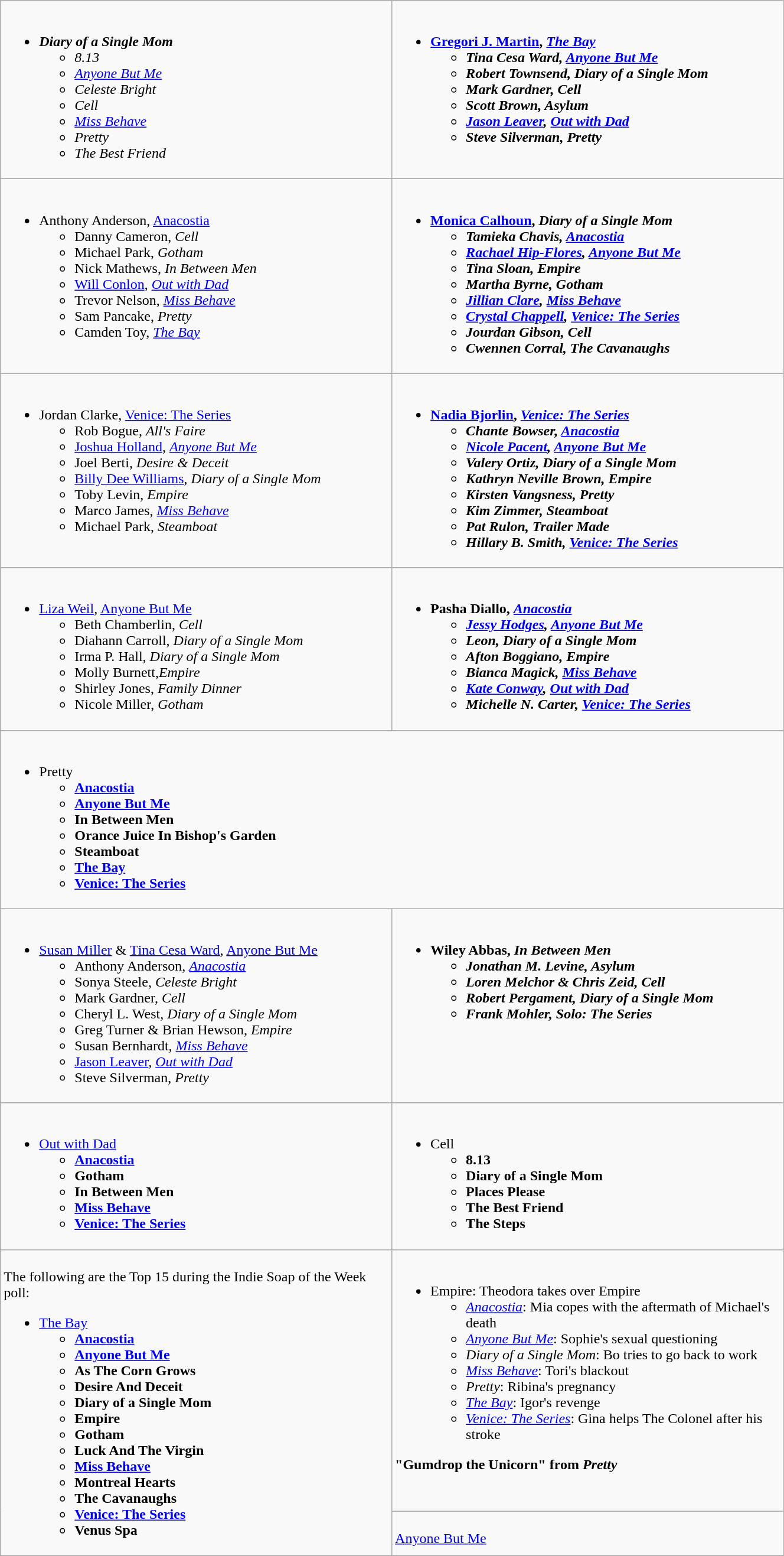<table class=wikitable  style="width:70%">
<tr>
<td valign="top" width="50%"><br><ul><li><strong><em>Diary of a Single Mom</em></strong><ul><li><em>8.13</em></li><li><em><a href='#'>Anyone But Me</a></em></li><li><em>Celeste Bright</em></li><li><em>Cell</em></li><li><em><a href='#'>Miss Behave</a></em></li><li><em>Pretty</em></li><li><em>The Best Friend</em></li></ul></li></ul></td>
<td valign="top" width="50%"><br><ul><li><strong><a href='#'>Gregori J. Martin</a>, <em><a href='#'>The Bay</a><strong><em><ul><li>Tina Cesa Ward, </em><a href='#'>Anyone But Me</a><em></li><li>Robert Townsend, </em>Diary of a Single Mom<em></li><li>Mark Gardner, </em>Cell<em></li><li>Scott Brown, </em>Asylum<em></li><li><a href='#'>Jason Leaver</a>, </em><a href='#'>Out with Dad</a><em></li><li>Steve Silverman, </em>Pretty<em></li></ul></li></ul></td>
</tr>
<tr>
<td valign="top" width="50%"><br><ul><li></strong>Anthony Anderson, </em><a href='#'>Anacostia</a></em></strong><ul><li>Danny Cameron, <em>Cell</em></li><li>Michael Park, <em>Gotham</em></li><li>Nick Mathews, <em>In Between Men</em></li><li><a href='#'>Will Conlon</a>, <em><a href='#'>Out with Dad</a></em></li><li>Trevor Nelson, <em><a href='#'>Miss Behave</a></em></li><li>Sam Pancake, <em>Pretty</em></li><li>Camden Toy, <em><a href='#'>The Bay</a></em></li></ul></li></ul></td>
<td valign="top" width="50%"><br><ul><li><strong><a href='#'>Monica Calhoun</a>, <em>Diary of a Single Mom<strong><em><ul><li>Tamieka Chavis, </em><a href='#'>Anacostia</a><em></li><li><a href='#'>Rachael Hip-Flores</a>, </em><a href='#'>Anyone But Me</a><em></li><li>Tina Sloan, </em>Empire<em></li><li>Martha Byrne, </em>Gotham<em></li><li><a href='#'>Jillian Clare</a>, </em><a href='#'>Miss Behave</a><em></li><li><a href='#'>Crystal Chappell</a>, </em><a href='#'>Venice: The Series</a><em></li><li>Jourdan Gibson, </em>Cell<em></li><li>Cwennen Corral, </em>The Cavanaughs<em></li></ul></li></ul></td>
</tr>
<tr>
<td valign="top" width="50%"><br><ul><li></strong>Jordan Clarke, </em><a href='#'>Venice: The Series</a></em></strong><ul><li>Rob Bogue, <em>All's Faire</em></li><li><a href='#'>Joshua Holland</a>, <em><a href='#'>Anyone But Me</a></em></li><li>Joel Berti, <em>Desire & Deceit</em></li><li><a href='#'>Billy Dee Williams</a>, <em>Diary of a Single Mom</em></li><li>Toby Levin, <em>Empire</em></li><li>Marco James, <em><a href='#'>Miss Behave</a></em></li><li>Michael Park, <em>Steamboat</em></li></ul></li></ul></td>
<td valign="top" width="50%"><br><ul><li><strong><a href='#'>Nadia Bjorlin</a>, <em><a href='#'>Venice: The Series</a><strong><em><ul><li>Chante Bowser, </em><a href='#'>Anacostia</a><em></li><li><a href='#'>Nicole Pacent</a>, </em><a href='#'>Anyone But Me</a><em></li><li>Valery Ortiz, </em>Diary of a Single Mom<em></li><li>Kathryn Neville Brown, </em>Empire<em></li><li>Kirsten Vangsness, </em>Pretty<em></li><li>Kim Zimmer, </em>Steamboat<em></li><li>Pat Rulon, </em>Trailer Made<em></li><li>Hillary B. Smith, </em><a href='#'>Venice: The Series</a><em></li></ul></li></ul></td>
</tr>
<tr>
<td valign="top" width="50%"><br><ul><li></strong><a href='#'>Liza Weil</a>, </em><a href='#'>Anyone But Me</a></em></strong><ul><li>Beth Chamberlin, <em>Cell</em></li><li>Diahann Carroll, <em>Diary of a Single Mom</em></li><li>Irma P. Hall, <em>Diary of a Single Mom</em></li><li>Molly Burnett,<em>Empire</em></li><li>Shirley Jones, <em>Family Dinner</em></li><li>Nicole Miller, <em>Gotham</em></li></ul></li></ul></td>
<td valign="top" width="50%"><br><ul><li><strong>Pasha Diallo, <em><a href='#'>Anacostia</a><strong><em><ul><li><a href='#'>Jessy Hodges</a>, </em><a href='#'>Anyone But Me</a><em></li><li>Leon, </em>Diary of a Single Mom<em></li><li>Afton Boggiano, </em>Empire<em></li><li>Bianca Magick, </em><a href='#'>Miss Behave</a><em></li><li><a href='#'>Kate Conway</a>, </em><a href='#'>Out with Dad</a><em></li><li>Michelle N. Carter, </em><a href='#'>Venice: The Series</a><em></li></ul></li></ul></td>
</tr>
<tr>
<td valign="top" width="100%" colspan=2><br><ul><li></em></strong>Pretty<strong><em><ul><li></em><a href='#'>Anacostia</a><em></li><li></em><a href='#'>Anyone But Me</a><em></li><li></em>In Between Men<em></li><li></em>Orance Juice In Bishop's Garden<em></li><li></em>Steamboat<em></li><li></em><a href='#'>The Bay</a><em></li><li></em><a href='#'>Venice: The Series</a><em></li></ul></li></ul></td>
</tr>
<tr>
<td valign="top" width="50%"><br><ul><li></strong><a href='#'>Susan Miller</a> & <a href='#'>Tina Cesa Ward</a>, </em><a href='#'>Anyone But Me</a></em></strong><ul><li>Anthony Anderson, <em><a href='#'>Anacostia</a></em></li><li>Sonya Steele, <em>Celeste Bright</em></li><li>Mark Gardner, <em>Cell</em></li><li>Cheryl L. West, <em>Diary of a Single Mom</em></li><li>Greg Turner & Brian Hewson, <em>Empire</em></li><li>Susan Bernhardt, <em><a href='#'>Miss Behave</a></em></li><li><a href='#'>Jason Leaver</a>, <em><a href='#'>Out with Dad</a></em></li><li>Steve Silverman, <em>Pretty</em></li></ul></li></ul></td>
<td valign="top" width="50%"><br><ul><li><strong>Wiley Abbas, <em>In Between Men<strong><em><ul><li>Jonathan M. Levine, </em>Asylum<em></li><li>Loren Melchor & Chris Zeid, </em>Cell<em></li><li>Robert Pergament, </em>Diary of a Single Mom<em></li><li>Frank Mohler, </em>Solo: The Series<em></li></ul></li></ul></td>
</tr>
<tr>
<td valign="top" width="50%"><br><ul><li></em></strong><a href='#'>Out with Dad</a><strong><em><ul><li></em><a href='#'>Anacostia</a><em></li><li></em>Gotham<em></li><li></em>In Between Men<em></li><li></em><a href='#'>Miss Behave</a><em></li><li></em><a href='#'>Venice: The Series</a><em></li></ul></li></ul></td>
<td valign="top" width="50%"><br><ul><li></em></strong>Cell<strong><em><ul><li></em>8.13<em></li><li></em>Diary of a Single Mom<em></li><li></em>Places Please<em></li><li></em>The Best Friend<em></li><li></em>The Steps<em></li></ul></li></ul></td>
</tr>
<tr>
<td valign="top" width="50%" rowspan=2><br>
The following are the Top 15 during the Indie Soap of the Week poll:<ul><li></em></strong><a href='#'>The Bay</a><strong><em><ul><li></em><a href='#'>Anacostia</a><em></li><li></em><a href='#'>Anyone But Me</a><em></li><li></em>As The Corn Grows<em></li><li></em>Desire And Deceit<em></li><li></em>Diary of a Single Mom<em></li><li></em>Empire<em></li><li></em>Gotham<em></li><li></em>Luck And The Virgin<em></li><li></em><a href='#'>Miss Behave</a><em></li><li></em>Montreal Hearts<em></li><li></em>The Cavanaughs<em></li><li></em><a href='#'>Venice: The Series</a><em></li><li></em>Venus Spa<em></li></ul></li></ul></td>
<td valign="top"><br><ul><li></em></strong>Empire</em>: Theodora takes over Empire</strong><ul><li><em><a href='#'>Anacostia</a></em>: Mia copes with the aftermath of Michael's death</li><li><em><a href='#'>Anyone But Me</a></em>: Sophie's sexual questioning</li><li><em>Diary of a Single Mom</em>: Bo tries to go back to work</li><li><em><a href='#'>Miss Behave</a></em>: Tori's blackout</li><li><em>Pretty</em>: Ribina's pregnancy</li><li><em><a href='#'>The Bay</a></em>: Igor's revenge</li><li><em><a href='#'>Venice: The Series</a></em>: Gina helps The Colonel after his stroke</li></ul></li></ul>
<strong>"Gumdrop the Unicorn" from <em>Pretty<strong><em></td>
</tr>
<tr>
<td valign="top"><br>
</em></strong><a href='#'>Anyone But Me</a><strong><em></td>
</tr>
</table>
